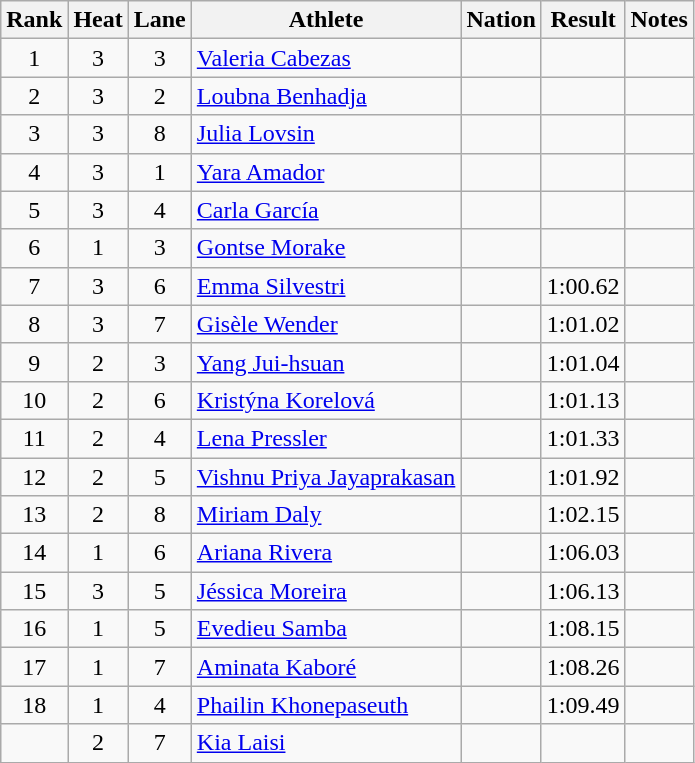<table class="wikitable sortable" style="text-align:center">
<tr>
<th>Rank</th>
<th>Heat</th>
<th>Lane</th>
<th>Athlete</th>
<th>Nation</th>
<th>Result</th>
<th>Notes</th>
</tr>
<tr>
<td>1</td>
<td>3</td>
<td>3</td>
<td align=left><a href='#'>Valeria Cabezas</a></td>
<td align=left></td>
<td></td>
<td></td>
</tr>
<tr>
<td>2</td>
<td>3</td>
<td>2</td>
<td align=left><a href='#'>Loubna Benhadja</a></td>
<td align=left></td>
<td></td>
<td></td>
</tr>
<tr>
<td>3</td>
<td>3</td>
<td>8</td>
<td align=left><a href='#'>Julia Lovsin</a></td>
<td align=left></td>
<td></td>
<td></td>
</tr>
<tr>
<td>4</td>
<td>3</td>
<td>1</td>
<td align=left><a href='#'>Yara Amador</a></td>
<td align=left></td>
<td></td>
<td></td>
</tr>
<tr>
<td>5</td>
<td>3</td>
<td>4</td>
<td align=left><a href='#'>Carla García</a></td>
<td align=left></td>
<td></td>
<td></td>
</tr>
<tr>
<td>6</td>
<td>1</td>
<td>3</td>
<td align=left><a href='#'>Gontse Morake</a></td>
<td align=left></td>
<td></td>
<td></td>
</tr>
<tr>
<td>7</td>
<td>3</td>
<td>6</td>
<td align=left><a href='#'>Emma Silvestri</a></td>
<td align=left></td>
<td>1:00.62</td>
<td></td>
</tr>
<tr>
<td>8</td>
<td>3</td>
<td>7</td>
<td align=left><a href='#'>Gisèle Wender</a></td>
<td align=left></td>
<td>1:01.02</td>
<td></td>
</tr>
<tr>
<td>9</td>
<td>2</td>
<td>3</td>
<td align=left><a href='#'>Yang Jui-hsuan</a></td>
<td align=left></td>
<td>1:01.04</td>
<td></td>
</tr>
<tr>
<td>10</td>
<td>2</td>
<td>6</td>
<td align=left><a href='#'>Kristýna Korelová</a></td>
<td align=left></td>
<td>1:01.13</td>
<td></td>
</tr>
<tr>
<td>11</td>
<td>2</td>
<td>4</td>
<td align=left><a href='#'>Lena Pressler</a></td>
<td align=left></td>
<td>1:01.33</td>
<td></td>
</tr>
<tr>
<td>12</td>
<td>2</td>
<td>5</td>
<td align=left><a href='#'>Vishnu Priya Jayaprakasan</a></td>
<td align=left></td>
<td>1:01.92</td>
<td></td>
</tr>
<tr>
<td>13</td>
<td>2</td>
<td>8</td>
<td align=left><a href='#'>Miriam Daly</a></td>
<td align=left></td>
<td>1:02.15</td>
<td></td>
</tr>
<tr>
<td>14</td>
<td>1</td>
<td>6</td>
<td align=left><a href='#'>Ariana Rivera</a></td>
<td align=left></td>
<td>1:06.03</td>
<td></td>
</tr>
<tr>
<td>15</td>
<td>3</td>
<td>5</td>
<td align=left><a href='#'>Jéssica Moreira</a></td>
<td align=left></td>
<td>1:06.13</td>
<td></td>
</tr>
<tr>
<td>16</td>
<td>1</td>
<td>5</td>
<td align=left><a href='#'>Evedieu Samba</a></td>
<td align=left></td>
<td>1:08.15</td>
<td></td>
</tr>
<tr>
<td>17</td>
<td>1</td>
<td>7</td>
<td align=left><a href='#'>Aminata Kaboré</a></td>
<td align=left></td>
<td>1:08.26</td>
<td></td>
</tr>
<tr>
<td>18</td>
<td>1</td>
<td>4</td>
<td align=left><a href='#'>Phailin Khonepaseuth</a></td>
<td align=left></td>
<td>1:09.49</td>
<td></td>
</tr>
<tr>
<td></td>
<td>2</td>
<td>7</td>
<td align=left><a href='#'>Kia Laisi</a></td>
<td align=left></td>
<td></td>
<td></td>
</tr>
</table>
